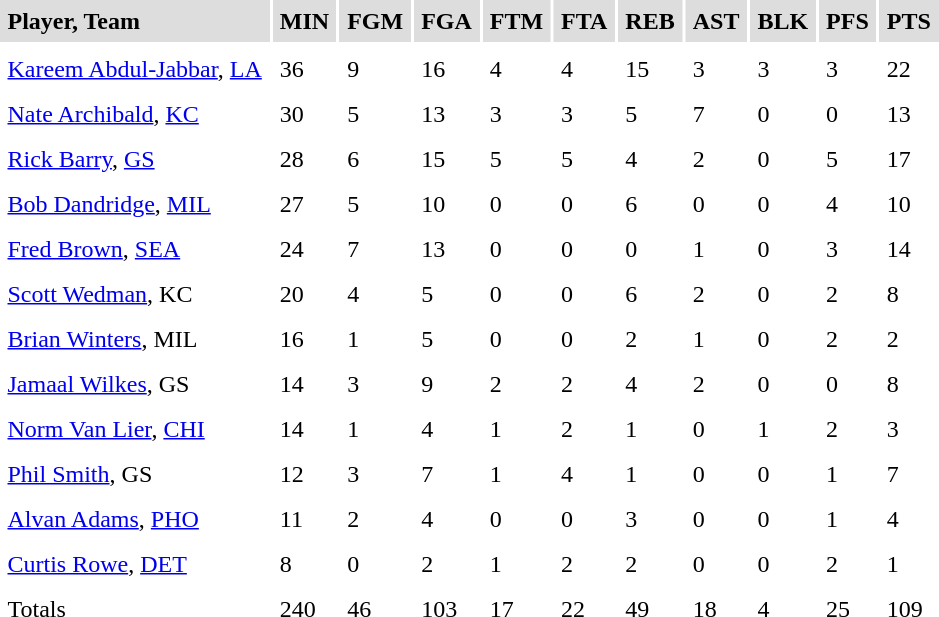<table cellpadding=5>
<tr bgcolor="#dddddd">
<td><strong>Player, Team</strong></td>
<td><strong>MIN</strong></td>
<td><strong>FGM</strong></td>
<td><strong>FGA</strong></td>
<td><strong>FTM</strong></td>
<td><strong>FTA</strong></td>
<td><strong>REB</strong></td>
<td><strong>AST</strong></td>
<td><strong>BLK</strong></td>
<td><strong>PFS</strong></td>
<td><strong>PTS</strong></td>
</tr>
<tr bgcolor="#eeeeee">
</tr>
<tr>
<td><a href='#'>Kareem Abdul-Jabbar</a>, <a href='#'>LA</a></td>
<td>36</td>
<td>9</td>
<td>16</td>
<td>4</td>
<td>4</td>
<td>15</td>
<td>3</td>
<td>3</td>
<td>3</td>
<td>22</td>
</tr>
<tr>
<td><a href='#'>Nate Archibald</a>, <a href='#'>KC</a></td>
<td>30</td>
<td>5</td>
<td>13</td>
<td>3</td>
<td>3</td>
<td>5</td>
<td>7</td>
<td>0</td>
<td>0</td>
<td>13</td>
</tr>
<tr>
<td><a href='#'>Rick Barry</a>, <a href='#'>GS</a></td>
<td>28</td>
<td>6</td>
<td>15</td>
<td>5</td>
<td>5</td>
<td>4</td>
<td>2</td>
<td>0</td>
<td>5</td>
<td>17</td>
</tr>
<tr>
<td><a href='#'>Bob Dandridge</a>, <a href='#'>MIL</a></td>
<td>27</td>
<td>5</td>
<td>10</td>
<td>0</td>
<td>0</td>
<td>6</td>
<td>0</td>
<td>0</td>
<td>4</td>
<td>10</td>
</tr>
<tr>
<td><a href='#'>Fred Brown</a>, <a href='#'>SEA</a></td>
<td>24</td>
<td>7</td>
<td>13</td>
<td>0</td>
<td>0</td>
<td>0</td>
<td>1</td>
<td>0</td>
<td>3</td>
<td>14</td>
</tr>
<tr>
<td><a href='#'>Scott Wedman</a>, KC</td>
<td>20</td>
<td>4</td>
<td>5</td>
<td>0</td>
<td>0</td>
<td>6</td>
<td>2</td>
<td>0</td>
<td>2</td>
<td>8</td>
</tr>
<tr>
<td><a href='#'>Brian Winters</a>, MIL</td>
<td>16</td>
<td>1</td>
<td>5</td>
<td>0</td>
<td>0</td>
<td>2</td>
<td>1</td>
<td>0</td>
<td>2</td>
<td>2</td>
</tr>
<tr>
<td><a href='#'>Jamaal Wilkes</a>, GS</td>
<td>14</td>
<td>3</td>
<td>9</td>
<td>2</td>
<td>2</td>
<td>4</td>
<td>2</td>
<td>0</td>
<td>0</td>
<td>8</td>
</tr>
<tr>
<td><a href='#'>Norm Van Lier</a>, <a href='#'>CHI</a></td>
<td>14</td>
<td>1</td>
<td>4</td>
<td>1</td>
<td>2</td>
<td>1</td>
<td>0</td>
<td>1</td>
<td>2</td>
<td>3</td>
</tr>
<tr>
<td><a href='#'>Phil Smith</a>, GS</td>
<td>12</td>
<td>3</td>
<td>7</td>
<td>1</td>
<td>4</td>
<td>1</td>
<td>0</td>
<td>0</td>
<td>1</td>
<td>7</td>
</tr>
<tr>
<td><a href='#'>Alvan Adams</a>, <a href='#'>PHO</a></td>
<td>11</td>
<td>2</td>
<td>4</td>
<td>0</td>
<td>0</td>
<td>3</td>
<td>0</td>
<td>0</td>
<td>1</td>
<td>4</td>
</tr>
<tr>
<td><a href='#'>Curtis Rowe</a>, <a href='#'>DET</a></td>
<td>8</td>
<td>0</td>
<td>2</td>
<td>1</td>
<td>2</td>
<td>2</td>
<td>0</td>
<td>0</td>
<td>2</td>
<td>1</td>
</tr>
<tr>
<td>Totals</td>
<td>240</td>
<td>46</td>
<td>103</td>
<td>17</td>
<td>22</td>
<td>49</td>
<td>18</td>
<td>4</td>
<td>25</td>
<td>109</td>
</tr>
<tr>
</tr>
</table>
